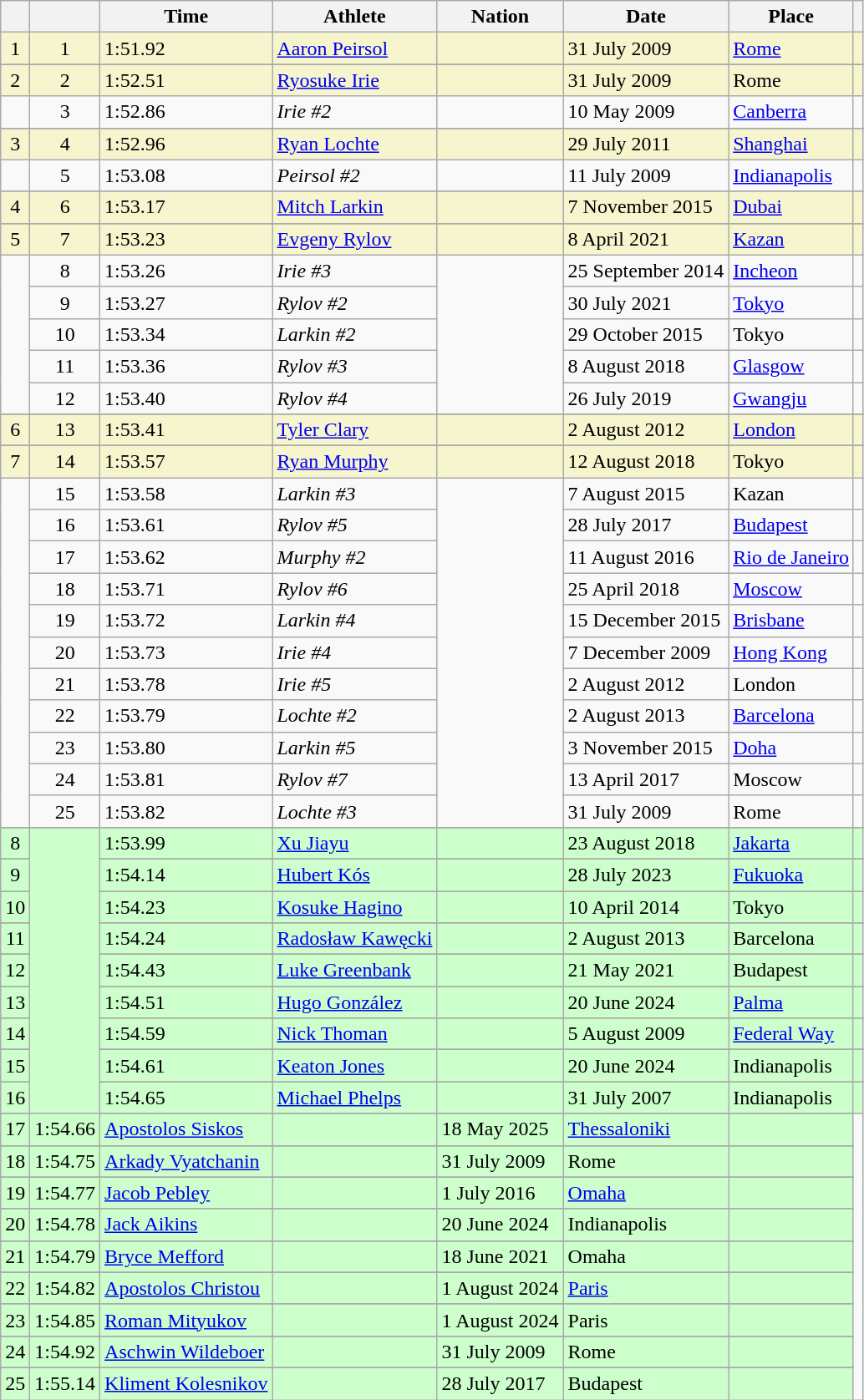<table class="wikitable sortable">
<tr>
<th></th>
<th></th>
<th>Time</th>
<th>Athlete</th>
<th>Nation</th>
<th>Date</th>
<th>Place</th>
<th class="unsortable"></th>
</tr>
<tr bgcolor=f6F5CE>
<td align=center>1</td>
<td align=center>1</td>
<td>1:51.92</td>
<td><a href='#'>Aaron Peirsol</a></td>
<td></td>
<td>31 July 2009</td>
<td><a href='#'>Rome</a></td>
<td></td>
</tr>
<tr>
</tr>
<tr bgcolor=f6F5CE>
<td align=center>2</td>
<td align=center>2</td>
<td>1:52.51</td>
<td><a href='#'>Ryosuke Irie</a></td>
<td></td>
<td>31 July 2009</td>
<td>Rome</td>
<td></td>
</tr>
<tr>
<td></td>
<td align=center>3</td>
<td>1:52.86</td>
<td><em>Irie #2</em></td>
<td></td>
<td>10 May 2009</td>
<td><a href='#'>Canberra</a></td>
<td></td>
</tr>
<tr>
</tr>
<tr bgcolor=f6F5CE>
<td align=center>3</td>
<td align=center>4</td>
<td>1:52.96</td>
<td><a href='#'>Ryan Lochte</a></td>
<td></td>
<td>29 July 2011</td>
<td><a href='#'>Shanghai</a></td>
<td></td>
</tr>
<tr>
<td></td>
<td align=center>5</td>
<td>1:53.08</td>
<td><em>Peirsol #2</em></td>
<td></td>
<td>11 July 2009</td>
<td><a href='#'>Indianapolis</a></td>
<td></td>
</tr>
<tr>
</tr>
<tr bgcolor=f6F5CE>
<td align=center>4</td>
<td align=center>6</td>
<td>1:53.17</td>
<td><a href='#'>Mitch Larkin</a></td>
<td></td>
<td>7 November 2015</td>
<td><a href='#'>Dubai</a></td>
<td></td>
</tr>
<tr>
</tr>
<tr bgcolor=f6F5CE>
<td align=center>5</td>
<td align=center>7</td>
<td>1:53.23</td>
<td><a href='#'>Evgeny Rylov</a></td>
<td></td>
<td>8 April 2021</td>
<td><a href='#'>Kazan</a></td>
<td></td>
</tr>
<tr>
<td rowspan="5"></td>
<td align=center>8</td>
<td>1:53.26</td>
<td><em>Irie #3</em></td>
<td rowspan="5"></td>
<td>25 September 2014</td>
<td><a href='#'>Incheon</a></td>
<td></td>
</tr>
<tr>
<td align=center>9</td>
<td>1:53.27</td>
<td><em>Rylov #2</em></td>
<td>30 July 2021</td>
<td><a href='#'>Tokyo</a></td>
<td></td>
</tr>
<tr>
<td align=center>10</td>
<td>1:53.34</td>
<td><em>Larkin #2</em></td>
<td>29 October 2015</td>
<td>Tokyo</td>
<td></td>
</tr>
<tr>
<td align=center>11</td>
<td>1:53.36</td>
<td><em>Rylov #3</em></td>
<td>8 August 2018</td>
<td><a href='#'>Glasgow</a></td>
<td></td>
</tr>
<tr>
<td align=center>12</td>
<td>1:53.40</td>
<td><em>Rylov #4</em></td>
<td>26 July 2019</td>
<td><a href='#'>Gwangju</a></td>
<td></td>
</tr>
<tr>
</tr>
<tr bgcolor=f6F5CE>
<td align=center>6</td>
<td align=center>13</td>
<td>1:53.41</td>
<td><a href='#'>Tyler Clary</a></td>
<td></td>
<td>2 August 2012</td>
<td><a href='#'>London</a></td>
<td></td>
</tr>
<tr>
</tr>
<tr bgcolor=f6F5CE>
<td align=center>7</td>
<td align=center>14</td>
<td>1:53.57</td>
<td><a href='#'>Ryan Murphy</a></td>
<td></td>
<td>12 August 2018</td>
<td>Tokyo</td>
<td></td>
</tr>
<tr>
<td rowspan="11"></td>
<td align=center>15</td>
<td>1:53.58</td>
<td><em>Larkin #3</em></td>
<td rowspan="11"></td>
<td>7 August 2015</td>
<td>Kazan</td>
<td></td>
</tr>
<tr>
<td align=center>16</td>
<td>1:53.61</td>
<td><em>Rylov #5</em></td>
<td>28 July 2017</td>
<td><a href='#'>Budapest</a></td>
<td></td>
</tr>
<tr>
<td align=center>17</td>
<td>1:53.62</td>
<td><em>Murphy #2</em></td>
<td>11 August 2016</td>
<td><a href='#'>Rio de Janeiro</a></td>
<td></td>
</tr>
<tr>
<td align=center>18</td>
<td>1:53.71</td>
<td><em>Rylov #6</em></td>
<td>25 April 2018</td>
<td><a href='#'>Moscow</a></td>
<td></td>
</tr>
<tr>
<td align=center>19</td>
<td>1:53.72</td>
<td><em>Larkin #4</em></td>
<td>15 December 2015</td>
<td><a href='#'>Brisbane</a></td>
<td></td>
</tr>
<tr>
<td align=center>20</td>
<td>1:53.73</td>
<td><em>Irie #4</em></td>
<td>7 December 2009</td>
<td><a href='#'>Hong Kong</a></td>
<td></td>
</tr>
<tr>
<td align=center>21</td>
<td>1:53.78</td>
<td><em>Irie #5</em></td>
<td>2 August 2012</td>
<td>London</td>
<td></td>
</tr>
<tr>
<td align=center>22</td>
<td>1:53.79</td>
<td><em>Lochte #2</em></td>
<td>2 August 2013</td>
<td><a href='#'>Barcelona</a></td>
<td></td>
</tr>
<tr>
<td align=center>23</td>
<td>1:53.80</td>
<td><em>Larkin #5</em></td>
<td>3 November 2015</td>
<td><a href='#'>Doha</a></td>
<td></td>
</tr>
<tr>
<td align=center>24</td>
<td>1:53.81</td>
<td><em>Rylov #7</em></td>
<td>13 April 2017</td>
<td>Moscow</td>
<td></td>
</tr>
<tr>
<td align=center>25</td>
<td>1:53.82</td>
<td><em>Lochte #3</em></td>
<td>31 July 2009</td>
<td>Rome</td>
<td></td>
</tr>
<tr>
</tr>
<tr bgcolor=CCFFCC>
<td align=center>8</td>
<td rowspan="18"></td>
<td>1:53.99</td>
<td><a href='#'>Xu Jiayu</a></td>
<td></td>
<td>23 August 2018</td>
<td><a href='#'>Jakarta</a></td>
<td></td>
</tr>
<tr>
</tr>
<tr bgcolor=CCFFCC>
<td align=center>9</td>
<td>1:54.14</td>
<td><a href='#'>Hubert Kós</a></td>
<td></td>
<td>28 July 2023</td>
<td><a href='#'>Fukuoka</a></td>
<td></td>
</tr>
<tr>
</tr>
<tr bgcolor=CCFFCC>
<td align=center>10</td>
<td>1:54.23</td>
<td><a href='#'>Kosuke Hagino</a></td>
<td></td>
<td>10 April 2014</td>
<td>Tokyo</td>
<td></td>
</tr>
<tr>
</tr>
<tr bgcolor=CCFFCC>
<td align=center>11</td>
<td>1:54.24</td>
<td><a href='#'>Radosław Kawęcki</a></td>
<td></td>
<td>2 August 2013</td>
<td>Barcelona</td>
<td></td>
</tr>
<tr>
</tr>
<tr bgcolor=CCFFCC>
<td align=center>12</td>
<td>1:54.43</td>
<td><a href='#'>Luke Greenbank</a></td>
<td></td>
<td>21 May 2021</td>
<td>Budapest</td>
<td></td>
</tr>
<tr>
</tr>
<tr bgcolor=CCFFCC>
<td align=center>13</td>
<td>1:54.51</td>
<td><a href='#'>Hugo González</a></td>
<td></td>
<td>20 June 2024</td>
<td><a href='#'>Palma</a></td>
<td></td>
</tr>
<tr>
</tr>
<tr bgcolor=CCFFCC>
<td align=center>14</td>
<td>1:54.59</td>
<td><a href='#'>Nick Thoman</a></td>
<td></td>
<td>5 August 2009</td>
<td><a href='#'>Federal Way</a></td>
<td></td>
</tr>
<tr>
</tr>
<tr bgcolor=CCFFCC>
<td align=center>15</td>
<td>1:54.61</td>
<td><a href='#'>Keaton Jones</a></td>
<td></td>
<td>20 June 2024</td>
<td>Indianapolis</td>
<td></td>
</tr>
<tr>
</tr>
<tr bgcolor=CCFFCC>
<td align=center>16</td>
<td>1:54.65</td>
<td><a href='#'>Michael Phelps</a></td>
<td></td>
<td>31 July 2007</td>
<td>Indianapolis</td>
<td></td>
</tr>
<tr>
</tr>
<tr bgcolor=CCFFCC>
<td align=center>17</td>
<td>1:54.66</td>
<td><a href='#'>Apostolos Siskos</a></td>
<td></td>
<td>18 May 2025</td>
<td><a href='#'>Thessaloniki</a></td>
<td></td>
</tr>
<tr>
</tr>
<tr bgcolor=CCFFCC>
<td align=center>18</td>
<td>1:54.75</td>
<td><a href='#'>Arkady Vyatchanin</a></td>
<td></td>
<td>31 July 2009</td>
<td>Rome</td>
<td></td>
</tr>
<tr>
</tr>
<tr bgcolor=CCFFCC>
<td align=center>19</td>
<td>1:54.77</td>
<td><a href='#'>Jacob Pebley</a></td>
<td></td>
<td>1 July 2016</td>
<td><a href='#'>Omaha</a></td>
<td></td>
</tr>
<tr>
</tr>
<tr bgcolor=CCFFCC>
<td align=center>20</td>
<td>1:54.78</td>
<td><a href='#'>Jack Aikins</a></td>
<td></td>
<td>20 June 2024</td>
<td>Indianapolis</td>
<td></td>
</tr>
<tr>
</tr>
<tr bgcolor=CCFFCC>
<td align=center>21</td>
<td>1:54.79</td>
<td><a href='#'>Bryce Mefford</a></td>
<td></td>
<td>18 June 2021</td>
<td>Omaha</td>
<td></td>
</tr>
<tr>
</tr>
<tr bgcolor=CCFFCC>
<td align=center>22</td>
<td>1:54.82</td>
<td><a href='#'>Apostolos Christou</a></td>
<td></td>
<td>1 August 2024</td>
<td><a href='#'>Paris</a></td>
<td></td>
</tr>
<tr>
</tr>
<tr bgcolor=CCFFCC>
<td align=center>23</td>
<td>1:54.85</td>
<td><a href='#'>Roman Mityukov</a></td>
<td></td>
<td>1 August 2024</td>
<td>Paris</td>
<td></td>
</tr>
<tr>
</tr>
<tr bgcolor=CCFFCC>
<td align=center>24</td>
<td>1:54.92</td>
<td><a href='#'>Aschwin Wildeboer</a></td>
<td></td>
<td>31 July 2009</td>
<td>Rome</td>
<td></td>
</tr>
<tr>
</tr>
<tr bgcolor=CCFFCC>
<td align=center>25</td>
<td>1:55.14</td>
<td><a href='#'>Kliment Kolesnikov</a></td>
<td></td>
<td>28 July 2017</td>
<td>Budapest</td>
<td></td>
</tr>
</table>
